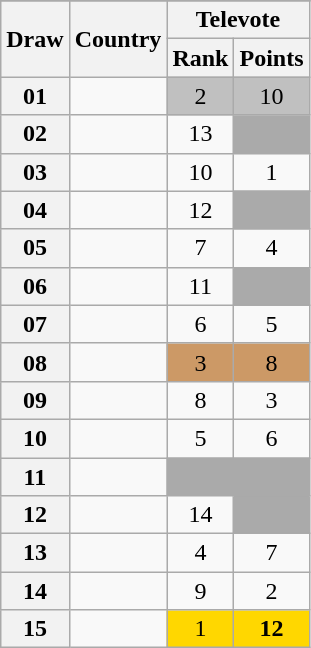<table class="sortable wikitable collapsible plainrowheaders" style="text-align:center;">
<tr>
</tr>
<tr>
<th scope="col" rowspan="2">Draw</th>
<th scope="col" rowspan="2">Country</th>
<th scope="col" colspan="2">Televote</th>
</tr>
<tr>
<th scope="col">Rank</th>
<th scope="col">Points</th>
</tr>
<tr>
<th scope="row" style="text-align:center;">01</th>
<td style="text-align:left;"></td>
<td style="background:silver;">2</td>
<td style="background:silver;">10</td>
</tr>
<tr>
<th scope="row" style="text-align:center;">02</th>
<td style="text-align:left;"></td>
<td>13</td>
<td style="background:#AAAAAA;"></td>
</tr>
<tr>
<th scope="row" style="text-align:center;">03</th>
<td style="text-align:left;"></td>
<td>10</td>
<td>1</td>
</tr>
<tr>
<th scope="row" style="text-align:center;">04</th>
<td style="text-align:left;"></td>
<td>12</td>
<td style="background:#AAAAAA;"></td>
</tr>
<tr>
<th scope="row" style="text-align:center;">05</th>
<td style="text-align:left;"></td>
<td>7</td>
<td>4</td>
</tr>
<tr>
<th scope="row" style="text-align:center;">06</th>
<td style="text-align:left;"></td>
<td>11</td>
<td style="background:#AAAAAA;"></td>
</tr>
<tr>
<th scope="row" style="text-align:center;">07</th>
<td style="text-align:left;"></td>
<td>6</td>
<td>5</td>
</tr>
<tr>
<th scope="row" style="text-align:center;">08</th>
<td style="text-align:left;"></td>
<td style="background:#CC9966;">3</td>
<td style="background:#CC9966;">8</td>
</tr>
<tr>
<th scope="row" style="text-align:center;">09</th>
<td style="text-align:left;"></td>
<td>8</td>
<td>3</td>
</tr>
<tr>
<th scope="row" style="text-align:center;">10</th>
<td style="text-align:left;"></td>
<td>5</td>
<td>6</td>
</tr>
<tr class=sortbottom>
<th scope="row" style="text-align:center;">11</th>
<td style="text-align:left;"></td>
<td style="background:#AAAAAA;"></td>
<td style="background:#AAAAAA;"></td>
</tr>
<tr>
<th scope="row" style="text-align:center;">12</th>
<td style="text-align:left;"></td>
<td>14</td>
<td style="background:#AAAAAA;"></td>
</tr>
<tr>
<th scope="row" style="text-align:center;">13</th>
<td style="text-align:left;"></td>
<td>4</td>
<td>7</td>
</tr>
<tr>
<th scope="row" style="text-align:center;">14</th>
<td style="text-align:left;"></td>
<td>9</td>
<td>2</td>
</tr>
<tr>
<th scope="row" style="text-align:center;">15</th>
<td style="text-align:left;"></td>
<td style="background:gold;">1</td>
<td style="background:gold;"><strong>12</strong></td>
</tr>
</table>
